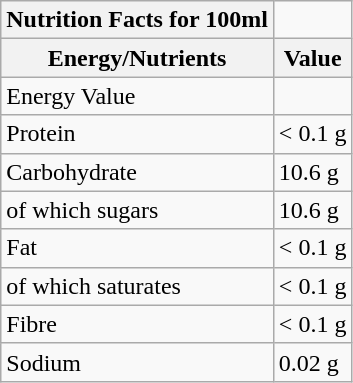<table class="wikitable">
<tr>
<th>Nutrition Facts for 100ml</th>
</tr>
<tr>
<th>Energy/Nutrients</th>
<th>Value</th>
</tr>
<tr>
<td>Energy Value</td>
<td></td>
</tr>
<tr>
<td>Protein</td>
<td>< 0.1 g</td>
</tr>
<tr>
<td>Carbohydrate</td>
<td>10.6 g</td>
</tr>
<tr>
<td>of which sugars</td>
<td>10.6 g</td>
</tr>
<tr>
<td>Fat</td>
<td>< 0.1 g</td>
</tr>
<tr>
<td>of which saturates</td>
<td>< 0.1 g</td>
</tr>
<tr>
<td>Fibre</td>
<td>< 0.1 g</td>
</tr>
<tr>
<td>Sodium</td>
<td>0.02 g</td>
</tr>
</table>
